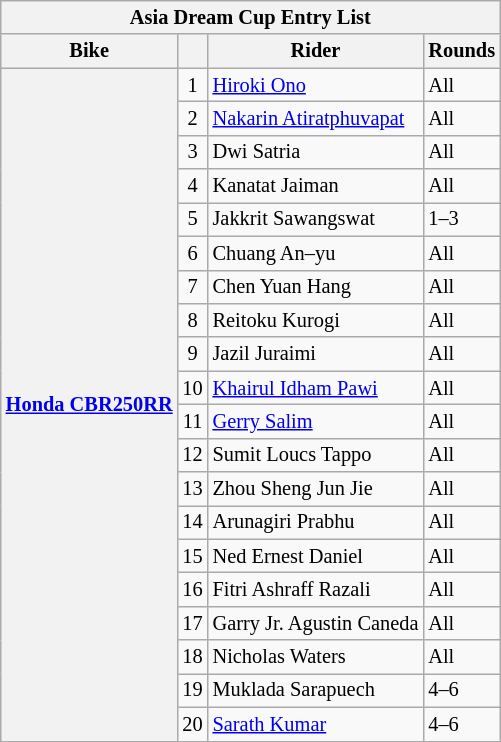<table class="wikitable" style="font-size: 85%;">
<tr>
<th colspan=5>Asia Dream Cup Entry List</th>
</tr>
<tr>
<th>Bike</th>
<th></th>
<th>Rider</th>
<th>Rounds</th>
</tr>
<tr>
<th rowspan="20"><a href='#'>Honda CBR250RR</a></th>
<td align="center">1</td>
<td> <a href='#'>Hiroki Ono</a></td>
<td>All</td>
</tr>
<tr>
<td align="center">2</td>
<td> <a href='#'>Nakarin Atiratphuvapat</a></td>
<td>All</td>
</tr>
<tr>
<td align="center">3</td>
<td> Dwi Satria</td>
<td>All</td>
</tr>
<tr>
<td align="center">4</td>
<td> Kanatat Jaiman</td>
<td>All</td>
</tr>
<tr>
<td align="center">5</td>
<td> Jakkrit Sawangswat</td>
<td>1–3</td>
</tr>
<tr>
<td align="center">6</td>
<td> Chuang An–yu</td>
<td>All</td>
</tr>
<tr>
<td align="center">7</td>
<td> Chen Yuan Hang</td>
<td>All</td>
</tr>
<tr>
<td align="center">8</td>
<td> Reitoku Kurogi</td>
<td>All</td>
</tr>
<tr>
<td align="center">9</td>
<td> Jazil Juraimi</td>
<td>All</td>
</tr>
<tr>
<td align="center">10</td>
<td> <a href='#'>Khairul Idham Pawi</a></td>
<td>All</td>
</tr>
<tr>
<td align="center">11</td>
<td> <a href='#'>Gerry Salim</a></td>
<td>All</td>
</tr>
<tr>
<td align="center">12</td>
<td> Sumit Loucs Tappo</td>
<td>All</td>
</tr>
<tr>
<td align="center">13</td>
<td> Zhou Sheng Jun Jie</td>
<td>All</td>
</tr>
<tr>
<td align="center">14</td>
<td> Arunagiri Prabhu</td>
<td>All</td>
</tr>
<tr>
<td align="center">15</td>
<td> Ned Ernest Daniel</td>
<td>All</td>
</tr>
<tr>
<td align="center">16</td>
<td> Fitri Ashraff Razali</td>
<td>All</td>
</tr>
<tr>
<td align="center">17</td>
<td> Garry Jr. Agustin Caneda</td>
<td>All</td>
</tr>
<tr>
<td align="center">18</td>
<td> Nicholas Waters</td>
<td>All</td>
</tr>
<tr>
<td align="center">19</td>
<td> Muklada Sarapuech</td>
<td>4–6</td>
</tr>
<tr>
<td align="center">20</td>
<td> <a href='#'>Sarath Kumar</a></td>
<td>4–6</td>
</tr>
</table>
